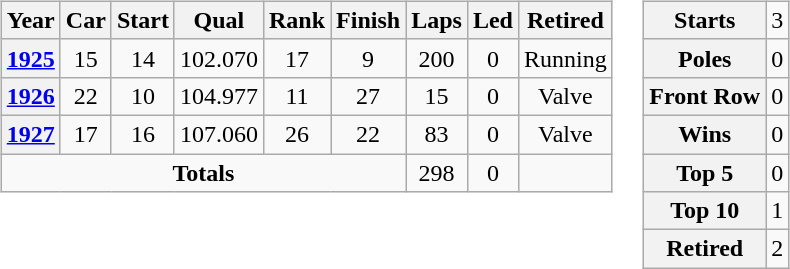<table>
<tr ---- valign="top">
<td><br><table class="wikitable" style="text-align:center">
<tr>
<th>Year</th>
<th>Car</th>
<th>Start</th>
<th>Qual</th>
<th>Rank</th>
<th>Finish</th>
<th>Laps</th>
<th>Led</th>
<th>Retired</th>
</tr>
<tr>
<th><a href='#'>1925</a></th>
<td>15</td>
<td>14</td>
<td>102.070</td>
<td>17</td>
<td>9</td>
<td>200</td>
<td>0</td>
<td>Running</td>
</tr>
<tr>
<th><a href='#'>1926</a></th>
<td>22</td>
<td>10</td>
<td>104.977</td>
<td>11</td>
<td>27</td>
<td>15</td>
<td>0</td>
<td>Valve</td>
</tr>
<tr>
<th><a href='#'>1927</a></th>
<td>17</td>
<td>16</td>
<td>107.060</td>
<td>26</td>
<td>22</td>
<td>83</td>
<td>0</td>
<td>Valve</td>
</tr>
<tr>
<td colspan="6"><strong>Totals</strong></td>
<td>298</td>
<td>0</td>
<td></td>
</tr>
</table>
</td>
<td><br><table class="wikitable" style="text-align:center">
<tr>
<th>Starts</th>
<td>3</td>
</tr>
<tr>
<th>Poles</th>
<td>0</td>
</tr>
<tr>
<th>Front Row</th>
<td>0</td>
</tr>
<tr>
<th>Wins</th>
<td>0</td>
</tr>
<tr>
<th>Top 5</th>
<td>0</td>
</tr>
<tr>
<th>Top 10</th>
<td>1</td>
</tr>
<tr>
<th>Retired</th>
<td>2</td>
</tr>
</table>
</td>
</tr>
</table>
